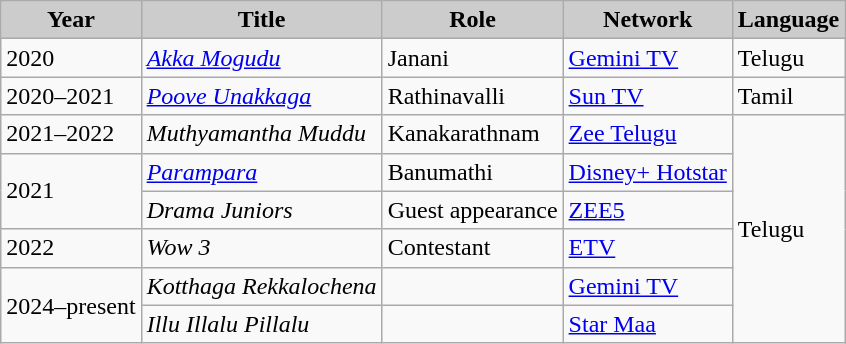<table class="wikitable">
<tr>
<th style="background:#ccc;">Year</th>
<th style="background:#ccc;">Title</th>
<th style="background:#ccc;">Role</th>
<th style="background:#ccc;">Network</th>
<th style="background:#ccc;">Language</th>
</tr>
<tr>
<td>2020</td>
<td><em><a href='#'>Akka Mogudu</a></em></td>
<td>Janani</td>
<td><a href='#'>Gemini TV</a></td>
<td>Telugu</td>
</tr>
<tr>
<td>2020–2021</td>
<td><a href='#'><em>Poove Unakkaga</em></a></td>
<td>Rathinavalli</td>
<td><a href='#'>Sun TV</a></td>
<td>Tamil</td>
</tr>
<tr>
<td>2021–2022</td>
<td><em>Muthyamantha Muddu</em></td>
<td>Kanakarathnam</td>
<td><a href='#'>Zee Telugu</a></td>
<td rowspan="6">Telugu</td>
</tr>
<tr>
<td rowspan="2">2021</td>
<td><a href='#'><em>Parampara</em></a></td>
<td>Banumathi</td>
<td><a href='#'>Disney+ Hotstar</a></td>
</tr>
<tr>
<td><em>Drama Juniors</em></td>
<td>Guest appearance</td>
<td><a href='#'>ZEE5</a></td>
</tr>
<tr>
<td>2022</td>
<td><em>Wow 3</em></td>
<td>Contestant</td>
<td><a href='#'>ETV</a></td>
</tr>
<tr>
<td rowspan="2">2024–present</td>
<td><em>Kotthaga Rekkalochena</em></td>
<td></td>
<td><a href='#'>Gemini TV</a></td>
</tr>
<tr>
<td><em>Illu Illalu Pillalu</em></td>
<td></td>
<td><a href='#'>Star Maa</a></td>
</tr>
</table>
